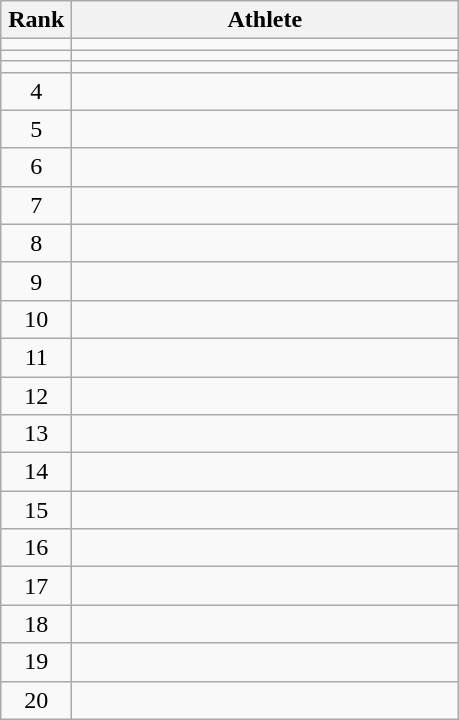<table class="wikitable" style="text-align: center;">
<tr>
<th width=40>Rank</th>
<th width=250>Athlete</th>
</tr>
<tr>
<td></td>
<td align=left></td>
</tr>
<tr>
<td></td>
<td align=left></td>
</tr>
<tr>
<td></td>
<td align=left></td>
</tr>
<tr>
<td>4</td>
<td align=left></td>
</tr>
<tr>
<td>5</td>
<td align=left></td>
</tr>
<tr>
<td>6</td>
<td align=left></td>
</tr>
<tr>
<td>7</td>
<td align=left></td>
</tr>
<tr>
<td>8</td>
<td align=left></td>
</tr>
<tr>
<td>9</td>
<td align=left></td>
</tr>
<tr>
<td>10</td>
<td align=left></td>
</tr>
<tr>
<td>11</td>
<td align=left></td>
</tr>
<tr>
<td>12</td>
<td align=left></td>
</tr>
<tr>
<td>13</td>
<td align=left></td>
</tr>
<tr>
<td>14</td>
<td align=left></td>
</tr>
<tr>
<td>15</td>
<td align=left></td>
</tr>
<tr>
<td>16</td>
<td align=left></td>
</tr>
<tr>
<td>17</td>
<td align=left></td>
</tr>
<tr>
<td>18</td>
<td align=left></td>
</tr>
<tr>
<td>19</td>
<td align=left></td>
</tr>
<tr>
<td>20</td>
<td align=left></td>
</tr>
</table>
